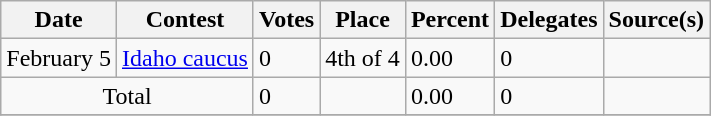<table class="wikitable sortable" border="1">
<tr>
<th scope="col">Date</th>
<th scope="col">Contest</th>
<th scope="col">Votes</th>
<th scope="col">Place</th>
<th scope="col">Percent</th>
<th scope="col">Delegates</th>
<th scope="col">Source(s)</th>
</tr>
<tr>
<td>February 5</td>
<td><a href='#'>Idaho caucus</a></td>
<td>0</td>
<td>4th of 4</td>
<td>0.00</td>
<td>0</td>
<td><em></em></td>
</tr>
<tr>
<td colspan=2 align=center>Total</td>
<td>0</td>
<td></td>
<td>0.00</td>
<td>0</td>
<td></td>
</tr>
<tr>
</tr>
</table>
